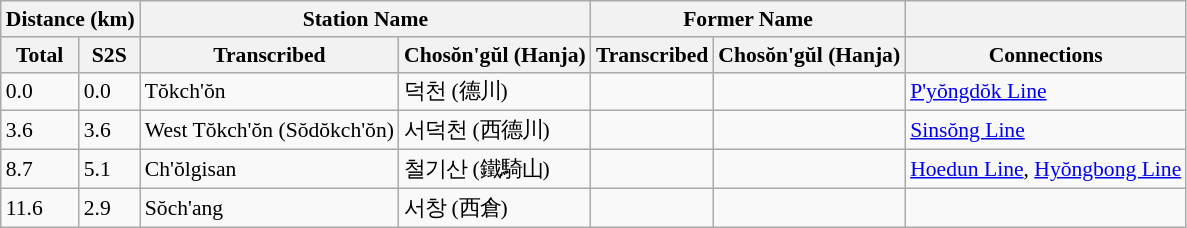<table class="wikitable" style="font-size:90%;">
<tr>
<th colspan="2">Distance (km)</th>
<th colspan="2">Station Name</th>
<th colspan="2">Former Name</th>
<th></th>
</tr>
<tr>
<th>Total</th>
<th>S2S</th>
<th>Transcribed</th>
<th>Chosŏn'gŭl (Hanja)</th>
<th>Transcribed</th>
<th>Chosŏn'gŭl (Hanja)</th>
<th>Connections</th>
</tr>
<tr>
<td>0.0</td>
<td>0.0</td>
<td>Tŏkch'ŏn</td>
<td>덕천 (德川)</td>
<td></td>
<td></td>
<td><a href='#'>P'yŏngdŏk Line</a></td>
</tr>
<tr>
<td>3.6</td>
<td>3.6</td>
<td>West Tŏkch'ŏn (Sŏdŏkch'ŏn)</td>
<td>서덕천 (西德川)</td>
<td></td>
<td></td>
<td><a href='#'>Sinsŏng Line</a></td>
</tr>
<tr>
<td>8.7</td>
<td>5.1</td>
<td>Ch'ŏlgisan</td>
<td>철기산 (鐵騎山)</td>
<td></td>
<td></td>
<td><a href='#'>Hoedun Line</a>, <a href='#'>Hyŏngbong Line</a></td>
</tr>
<tr>
<td>11.6</td>
<td>2.9</td>
<td>Sŏch'ang</td>
<td>서창 (西倉)</td>
<td></td>
<td></td>
<td></td>
</tr>
</table>
